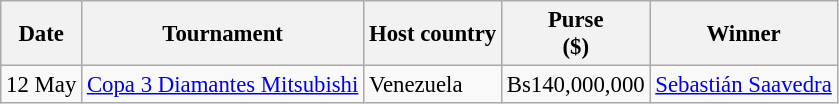<table class="wikitable" style="font-size:95%">
<tr>
<th>Date</th>
<th>Tournament</th>
<th>Host country</th>
<th>Purse<br>($)</th>
<th>Winner</th>
</tr>
<tr>
<td>12 May</td>
<td><a href='#'>Copa 3 Diamantes Mitsubishi</a></td>
<td>Venezuela</td>
<td align=right>Bs140,000,000</td>
<td> <a href='#'>Sebastián Saavedra</a></td>
</tr>
</table>
